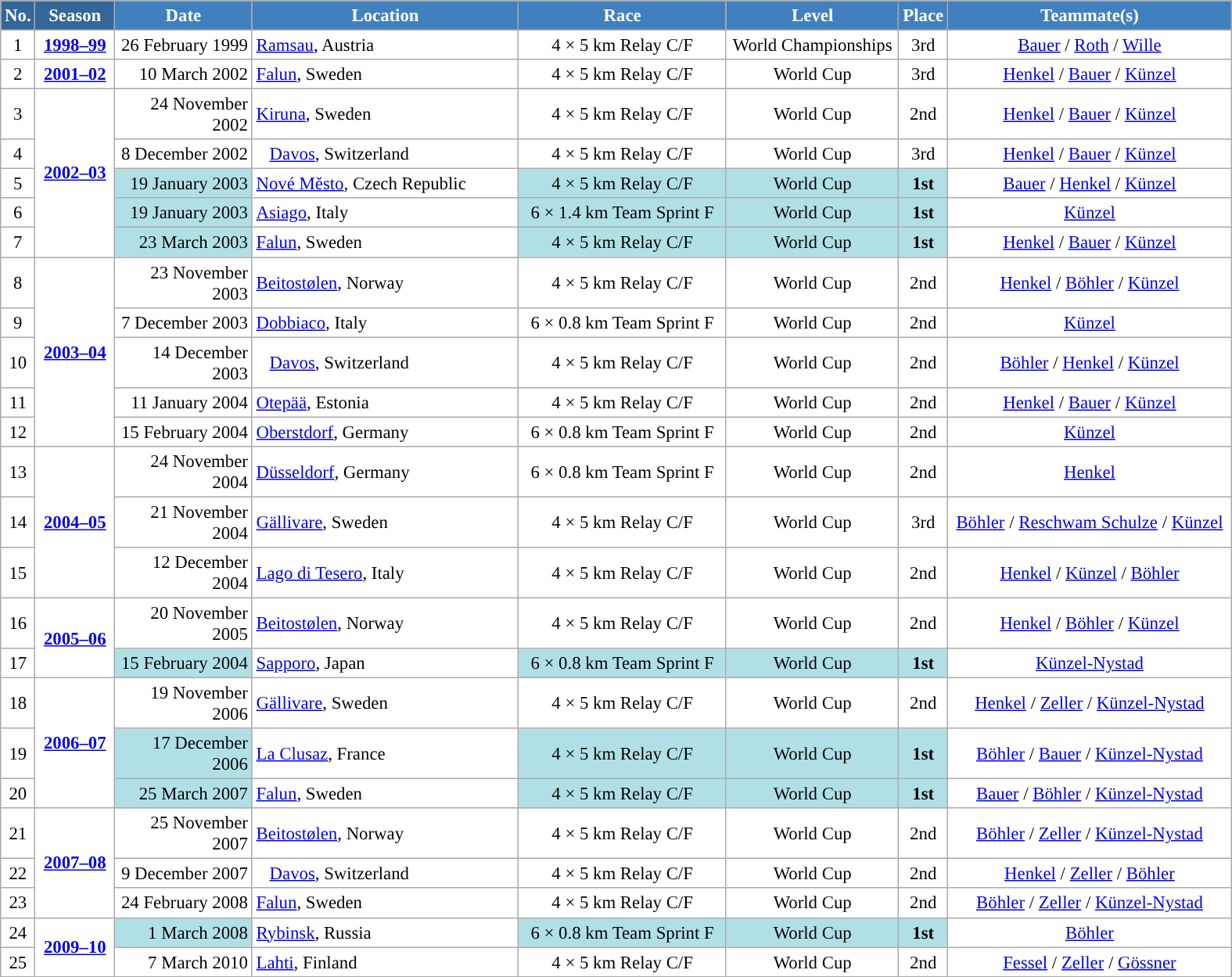<table class="wikitable sortable" style="font-size:95%; text-align:center; border:grey solid 1px; border-collapse:collapse; background:#ffffff;">
<tr style="background:#efefef;">
<th style="background-color:#369; color:white;">No.</th>
<th style="background-color:#369; color:white;">Season</th>
<th style="background-color:#4180be; color:white; width:110px;">Date</th>
<th style="background-color:#4180be; color:white; width:220px;">Location</th>
<th style="background-color:#4180be; color:white; width:170px;">Race</th>
<th style="background-color:#4180be; color:white; width:140px;">Level</th>
<th style="background-color:#4180be; color:white;">Place</th>
<th style="background-color:#4180be; color:white;">Teammate(s)</th>
</tr>
<tr>
<td align=center>1</td>
<td rowspan=1 align=center><strong><a href='#'>1998–99</a></strong></td>
<td align=right>26 February 1999</td>
<td align=left> <a href='#'>Ramsau</a>, Austria</td>
<td>4 × 5 km Relay C/F</td>
<td>World Championships</td>
<td>3rd</td>
<td><a href='#'>Bauer</a> / <a href='#'>Roth</a> / <a href='#'>Wille</a></td>
</tr>
<tr>
<td align=center>2</td>
<td rowspan=1 align=center><strong><a href='#'>2001–02</a></strong></td>
<td align=right>10 March 2002</td>
<td align=left> <a href='#'>Falun</a>, Sweden</td>
<td>4 × 5 km Relay C/F</td>
<td>World Cup</td>
<td>3rd</td>
<td><a href='#'>Henkel</a> / <a href='#'>Bauer</a> / <a href='#'>Künzel</a></td>
</tr>
<tr>
<td align=center>3</td>
<td rowspan=5 align=center><strong><a href='#'>2002–03</a></strong></td>
<td align=right>24 November 2002</td>
<td align=left> <a href='#'>Kiruna</a>, Sweden</td>
<td>4 × 5 km Relay C/F</td>
<td>World Cup</td>
<td>2nd</td>
<td><a href='#'>Henkel</a> / <a href='#'>Bauer</a> / <a href='#'>Künzel</a></td>
</tr>
<tr>
<td align=center>4</td>
<td align=right>8 December 2002</td>
<td align=left>   <a href='#'>Davos</a>, Switzerland</td>
<td>4 × 5 km Relay C/F</td>
<td>World Cup</td>
<td>3rd</td>
<td><a href='#'>Henkel</a> / <a href='#'>Bauer</a> / <a href='#'>Künzel</a></td>
</tr>
<tr>
<td align=center>5</td>
<td bgcolor="#BOEOE6"  align=right>19 January 2003</td>
<td align=left> <a href='#'>Nové Město</a>, Czech Republic</td>
<td bgcolor="#BOEOE6">4 × 5 km Relay C/F</td>
<td bgcolor="#BOEOE6">World Cup</td>
<td bgcolor="#BOEOE6"><strong>1st</strong></td>
<td><a href='#'>Bauer</a> / <a href='#'>Henkel</a> / <a href='#'>Künzel</a></td>
</tr>
<tr>
<td align=center>6</td>
<td bgcolor="#BOEOE6"  align=right>19 January 2003</td>
<td align=left> <a href='#'>Asiago</a>, Italy</td>
<td bgcolor="#BOEOE6">6 × 1.4 km Team Sprint F</td>
<td bgcolor="#BOEOE6">World Cup</td>
<td bgcolor="#BOEOE6"><strong>1st</strong></td>
<td><a href='#'>Künzel</a></td>
</tr>
<tr>
<td align=center>7</td>
<td bgcolor="#BOEOE6"  align=right>23 March 2003</td>
<td align=left> <a href='#'>Falun</a>, Sweden</td>
<td bgcolor="#BOEOE6">4 × 5 km Relay C/F</td>
<td bgcolor="#BOEOE6">World Cup</td>
<td bgcolor="#BOEOE6"><strong>1st</strong></td>
<td><a href='#'>Henkel</a> / <a href='#'>Bauer</a> / <a href='#'>Künzel</a></td>
</tr>
<tr>
<td align=center>8</td>
<td rowspan=5 align=center><strong><a href='#'>2003–04</a></strong></td>
<td align=right>23 November 2003</td>
<td align=left> <a href='#'>Beitostølen</a>, Norway</td>
<td>4 × 5 km Relay C/F</td>
<td>World Cup</td>
<td>2nd</td>
<td><a href='#'>Henkel</a> / <a href='#'>Böhler</a> / <a href='#'>Künzel</a></td>
</tr>
<tr>
<td align=center>9</td>
<td align=right>7 December 2003</td>
<td align=left> <a href='#'>Dobbiaco</a>, Italy</td>
<td>6 × 0.8 km Team Sprint F</td>
<td>World Cup</td>
<td>2nd</td>
<td><a href='#'>Künzel</a></td>
</tr>
<tr>
<td align=center>10</td>
<td align=right>14 December 2003</td>
<td align=left>   <a href='#'>Davos</a>, Switzerland</td>
<td>4 × 5 km Relay C/F</td>
<td>World Cup</td>
<td>2nd</td>
<td><a href='#'>Böhler</a> / <a href='#'>Henkel</a> / <a href='#'>Künzel</a></td>
</tr>
<tr>
<td align=center>11</td>
<td align=right>11 January 2004</td>
<td align=left> <a href='#'>Otepää</a>, Estonia</td>
<td>4 × 5 km Relay C/F</td>
<td>World Cup</td>
<td>2nd</td>
<td><a href='#'>Henkel</a> / <a href='#'>Bauer</a> / <a href='#'>Künzel</a></td>
</tr>
<tr>
<td align=center>12</td>
<td align=right>15 February 2004</td>
<td align=left> <a href='#'>Oberstdorf</a>, Germany</td>
<td>6 × 0.8 km Team Sprint F</td>
<td>World Cup</td>
<td>2nd</td>
<td><a href='#'>Künzel</a></td>
</tr>
<tr>
<td align=center>13</td>
<td rowspan=3 align=center><strong><a href='#'>2004–05</a></strong></td>
<td align=right>24 November 2004</td>
<td align=left> <a href='#'>Düsseldorf</a>, Germany</td>
<td>6 × 0.8 km Team Sprint F</td>
<td>World Cup</td>
<td>2nd</td>
<td><a href='#'>Henkel</a></td>
</tr>
<tr>
<td align=center>14</td>
<td align=right>21 November 2004</td>
<td align=left> <a href='#'>Gällivare</a>, Sweden</td>
<td>4 × 5 km Relay C/F</td>
<td>World Cup</td>
<td>3rd</td>
<td> <a href='#'>Böhler</a> / <a href='#'>Reschwam Schulze</a> / <a href='#'>Künzel</a> </td>
</tr>
<tr>
<td align=center>15</td>
<td align=right>12 December 2004</td>
<td align=left> <a href='#'>Lago di Tesero</a>, Italy</td>
<td>4 × 5 km Relay C/F</td>
<td>World Cup</td>
<td>2nd</td>
<td><a href='#'>Henkel</a> / <a href='#'>Künzel</a> / <a href='#'>Böhler</a></td>
</tr>
<tr>
<td align=center>16</td>
<td rowspan=2 align=center><strong> <a href='#'>2005–06</a> </strong></td>
<td align=right>20 November 2005</td>
<td align=left> <a href='#'>Beitostølen</a>, Norway</td>
<td>4 × 5 km Relay C/F</td>
<td>World Cup</td>
<td>2nd</td>
<td><a href='#'>Henkel</a> / <a href='#'>Böhler</a> /  <a href='#'>Künzel</a></td>
</tr>
<tr>
<td align=center>17</td>
<td bgcolor="#BOEOE6"  align=right>15 February 2004</td>
<td align=left> <a href='#'>Sapporo</a>, Japan</td>
<td bgcolor="#BOEOE6">6 × 0.8 km Team Sprint F</td>
<td bgcolor="#BOEOE6">World Cup</td>
<td bgcolor="#BOEOE6"><strong>1st</strong></td>
<td><a href='#'>Künzel-Nystad</a></td>
</tr>
<tr>
<td align=center>18</td>
<td rowspan=3 align=center><strong><a href='#'>2006–07</a></strong></td>
<td align=right>19 November 2006</td>
<td align=left> <a href='#'>Gällivare</a>, Sweden</td>
<td>4 × 5 km Relay C/F</td>
<td>World Cup</td>
<td>2nd</td>
<td><a href='#'>Henkel</a> / <a href='#'>Zeller</a> / <a href='#'>Künzel-Nystad</a></td>
</tr>
<tr>
<td align=center>19</td>
<td bgcolor="#BOEOE6"  align=right>17 December 2006</td>
<td align=left> <a href='#'>La Clusaz</a>, France</td>
<td bgcolor="#BOEOE6">4 × 5 km Relay C/F</td>
<td bgcolor="#BOEOE6">World Cup</td>
<td bgcolor="#BOEOE6"><strong>1st</strong></td>
<td><a href='#'>Böhler</a> / <a href='#'>Bauer</a> / <a href='#'>Künzel-Nystad</a></td>
</tr>
<tr>
<td align=center>20</td>
<td bgcolor="#BOEOE6"  align=right>25 March 2007</td>
<td align=left> <a href='#'>Falun</a>, Sweden</td>
<td bgcolor="#BOEOE6">4 × 5 km Relay C/F</td>
<td bgcolor="#BOEOE6">World Cup</td>
<td bgcolor="#BOEOE6"><strong>1st</strong></td>
<td><a href='#'>Bauer</a> / <a href='#'>Böhler</a> / <a href='#'>Künzel-Nystad</a></td>
</tr>
<tr>
<td align=center>21</td>
<td rowspan=3 align=center><strong><a href='#'>2007–08</a></strong></td>
<td align=right>25 November 2007</td>
<td align=left> <a href='#'>Beitostølen</a>, Norway</td>
<td>4 × 5 km Relay C/F</td>
<td>World Cup</td>
<td>2nd</td>
<td><a href='#'>Böhler</a> / <a href='#'>Zeller</a> / <a href='#'>Künzel-Nystad</a></td>
</tr>
<tr>
<td align=center>22</td>
<td align=right>9 December 2007</td>
<td align=left>   <a href='#'>Davos</a>, Switzerland</td>
<td>4 × 5 km Relay C/F</td>
<td>World Cup</td>
<td>2nd</td>
<td><a href='#'>Henkel</a> / <a href='#'>Zeller</a> / <a href='#'>Böhler</a></td>
</tr>
<tr>
<td align=center>23</td>
<td align=right>24 February 2008</td>
<td align=left> <a href='#'>Falun</a>, Sweden</td>
<td>4 × 5 km Relay C/F</td>
<td>World Cup</td>
<td>2nd</td>
<td><a href='#'>Böhler</a> / <a href='#'>Zeller</a> / <a href='#'>Künzel-Nystad</a></td>
</tr>
<tr>
<td align=center>24</td>
<td rowspan=2 align=center><strong><a href='#'>2009–10</a></strong></td>
<td bgcolor="#BOEOE6"  align=right>1 March 2008</td>
<td align=left> <a href='#'>Rybinsk</a>, Russia</td>
<td bgcolor="#BOEOE6">6 × 0.8 km Team Sprint F</td>
<td bgcolor="#BOEOE6">World Cup</td>
<td bgcolor="#BOEOE6"><strong>1st</strong></td>
<td><a href='#'>Böhler</a></td>
</tr>
<tr>
<td align=center>25</td>
<td align=right>7 March 2010</td>
<td align=left> <a href='#'>Lahti</a>, Finland</td>
<td>4 × 5 km Relay C/F</td>
<td>World Cup</td>
<td>2nd</td>
<td><a href='#'>Fessel</a> / <a href='#'>Zeller</a> / <a href='#'>Gössner</a></td>
</tr>
</table>
